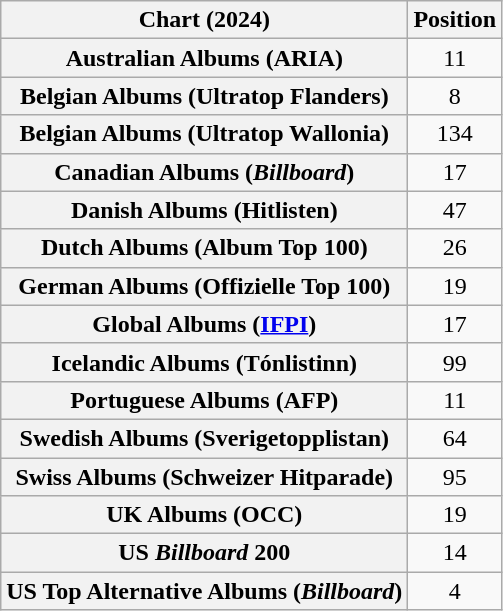<table class="wikitable sortable plainrowheaders" style="text-align:center">
<tr>
<th scope="col">Chart (2024)</th>
<th scope="col">Position</th>
</tr>
<tr>
<th scope="row">Australian Albums (ARIA)</th>
<td>11</td>
</tr>
<tr>
<th scope="row">Belgian Albums (Ultratop Flanders)</th>
<td>8</td>
</tr>
<tr>
<th scope="row">Belgian Albums (Ultratop Wallonia)</th>
<td>134</td>
</tr>
<tr>
<th scope="row">Canadian Albums (<em>Billboard</em>)</th>
<td>17</td>
</tr>
<tr>
<th scope="row">Danish Albums (Hitlisten)</th>
<td>47</td>
</tr>
<tr>
<th scope="row">Dutch Albums (Album Top 100)</th>
<td>26</td>
</tr>
<tr>
<th scope="row">German Albums (Offizielle Top 100)</th>
<td>19</td>
</tr>
<tr>
<th scope="row">Global Albums (<a href='#'>IFPI</a>)</th>
<td>17</td>
</tr>
<tr>
<th scope="row">Icelandic Albums (Tónlistinn)</th>
<td>99</td>
</tr>
<tr>
<th scope="row">Portuguese Albums (AFP)</th>
<td>11</td>
</tr>
<tr>
<th scope="row">Swedish Albums (Sverigetopplistan)</th>
<td>64</td>
</tr>
<tr>
<th scope="row">Swiss Albums (Schweizer Hitparade)</th>
<td>95</td>
</tr>
<tr>
<th scope="row">UK Albums (OCC)</th>
<td>19</td>
</tr>
<tr>
<th scope="row">US <em>Billboard</em> 200</th>
<td>14</td>
</tr>
<tr>
<th scope="row">US Top Alternative Albums (<em>Billboard</em>)</th>
<td>4</td>
</tr>
</table>
